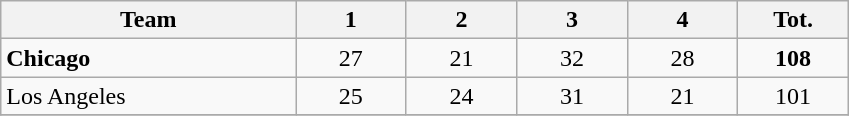<table class="wikitable">
<tr>
<th align=left width=16%>Team</th>
<th width=6%>1</th>
<th width=6%>2</th>
<th width=6%>3</th>
<th width=6%>4</th>
<th width=6%>Tot.</th>
</tr>
<tr style="text-align:center;">
<td align=left><strong>Chicago</strong></td>
<td>27</td>
<td>21</td>
<td>32</td>
<td>28</td>
<td><strong>108</strong></td>
</tr>
<tr style="text-align:center;">
<td align=left>Los Angeles</td>
<td>25</td>
<td>24</td>
<td>31</td>
<td>21</td>
<td>101</td>
</tr>
<tr style="text-align:center;">
</tr>
</table>
